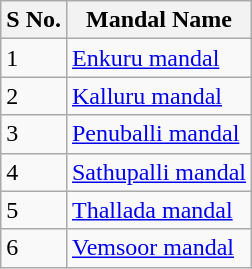<table class="wikitable">
<tr>
<th>S No.</th>
<th>Mandal Name</th>
</tr>
<tr>
<td>1</td>
<td><a href='#'>Enkuru mandal</a></td>
</tr>
<tr>
<td>2</td>
<td><a href='#'>Kalluru mandal</a></td>
</tr>
<tr>
<td>3</td>
<td><a href='#'>Penuballi mandal</a></td>
</tr>
<tr>
<td>4</td>
<td><a href='#'>Sathupalli mandal</a></td>
</tr>
<tr>
<td>5</td>
<td><a href='#'>Thallada mandal</a></td>
</tr>
<tr>
<td>6</td>
<td><a href='#'>Vemsoor mandal</a></td>
</tr>
</table>
